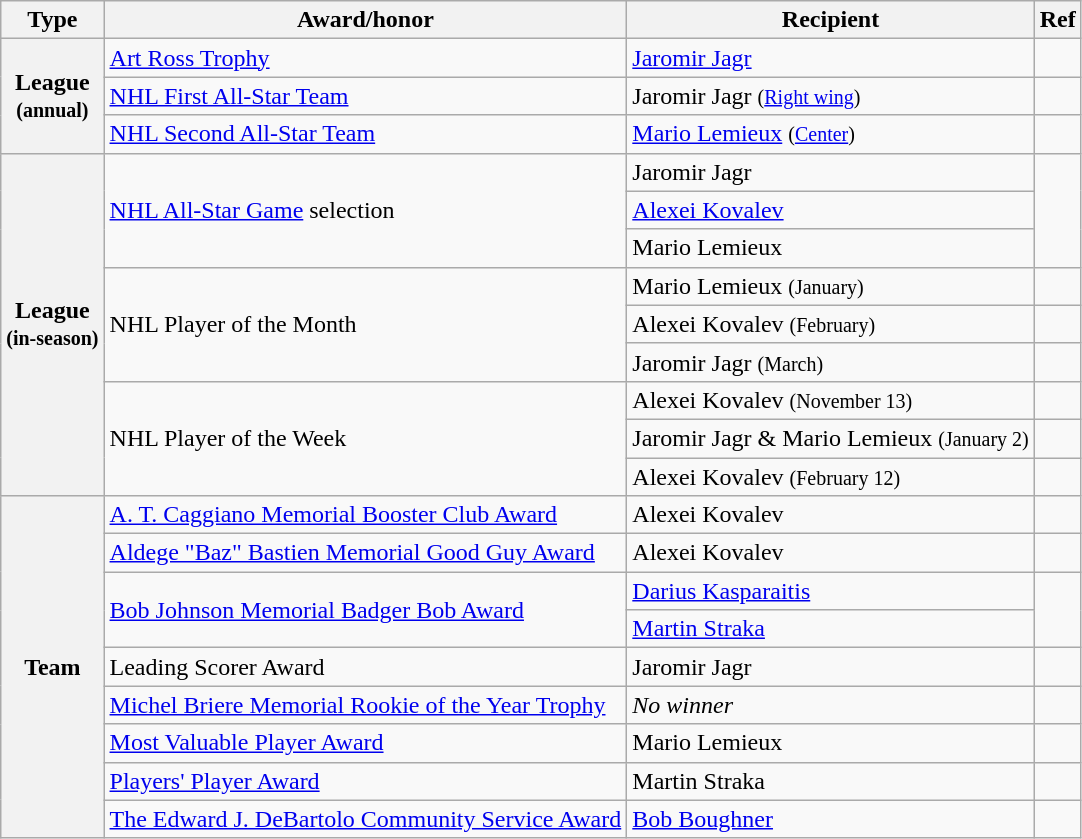<table class="wikitable">
<tr>
<th scope="col">Type</th>
<th scope="col">Award/honor</th>
<th scope="col">Recipient</th>
<th scope="col">Ref</th>
</tr>
<tr>
<th scope="row" rowspan="3">League<br><small>(annual)</small></th>
<td><a href='#'>Art Ross Trophy</a></td>
<td><a href='#'>Jaromir Jagr</a></td>
<td></td>
</tr>
<tr>
<td><a href='#'>NHL First All-Star Team</a></td>
<td>Jaromir Jagr <small>(<a href='#'>Right wing</a>)</small></td>
<td></td>
</tr>
<tr>
<td><a href='#'>NHL Second All-Star Team</a></td>
<td><a href='#'>Mario Lemieux</a> <small>(<a href='#'>Center</a>)</small></td>
<td></td>
</tr>
<tr>
<th scope="row" rowspan="9">League<br><small>(in-season)</small></th>
<td rowspan="3"><a href='#'>NHL All-Star Game</a> selection</td>
<td>Jaromir Jagr</td>
<td rowspan="3"></td>
</tr>
<tr>
<td><a href='#'>Alexei Kovalev</a></td>
</tr>
<tr>
<td>Mario Lemieux</td>
</tr>
<tr>
<td rowspan="3">NHL Player of the Month</td>
<td>Mario Lemieux <small>(January)</small></td>
<td></td>
</tr>
<tr>
<td>Alexei Kovalev <small>(February)</small></td>
<td></td>
</tr>
<tr>
<td>Jaromir Jagr <small>(March)</small></td>
<td></td>
</tr>
<tr>
<td rowspan="3">NHL Player of the Week</td>
<td>Alexei Kovalev <small>(November 13)</small></td>
<td></td>
</tr>
<tr>
<td>Jaromir Jagr & Mario Lemieux <small>(January 2)</small></td>
<td></td>
</tr>
<tr>
<td>Alexei Kovalev <small>(February 12)</small></td>
<td></td>
</tr>
<tr>
<th scope="row" rowspan="9">Team</th>
<td><a href='#'>A. T. Caggiano Memorial Booster Club Award</a></td>
<td>Alexei Kovalev</td>
<td></td>
</tr>
<tr>
<td><a href='#'>Aldege "Baz" Bastien Memorial Good Guy Award</a></td>
<td>Alexei Kovalev</td>
<td></td>
</tr>
<tr>
<td rowspan="2"><a href='#'>Bob Johnson Memorial Badger Bob Award</a></td>
<td><a href='#'>Darius Kasparaitis</a></td>
<td rowspan="2"></td>
</tr>
<tr>
<td><a href='#'>Martin Straka</a></td>
</tr>
<tr>
<td>Leading Scorer Award</td>
<td>Jaromir Jagr</td>
<td></td>
</tr>
<tr>
<td><a href='#'>Michel Briere Memorial Rookie of the Year Trophy</a></td>
<td><em>No winner</em></td>
<td></td>
</tr>
<tr>
<td><a href='#'>Most Valuable Player Award</a></td>
<td>Mario Lemieux</td>
<td></td>
</tr>
<tr>
<td><a href='#'>Players' Player Award</a></td>
<td>Martin Straka</td>
<td></td>
</tr>
<tr>
<td><a href='#'>The Edward J. DeBartolo Community Service Award</a></td>
<td><a href='#'>Bob Boughner</a></td>
<td></td>
</tr>
</table>
